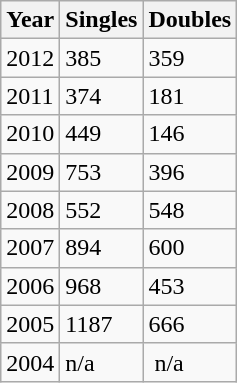<table class="wikitable">
<tr>
<th>Year</th>
<th>Singles</th>
<th>Doubles</th>
</tr>
<tr>
<td>2012</td>
<td>385</td>
<td>359</td>
</tr>
<tr>
<td>2011</td>
<td>374</td>
<td>181</td>
</tr>
<tr>
<td>2010</td>
<td>449</td>
<td>146</td>
</tr>
<tr>
<td>2009</td>
<td>753</td>
<td>396</td>
</tr>
<tr>
<td>2008</td>
<td>552</td>
<td>548</td>
</tr>
<tr>
<td>2007</td>
<td>894</td>
<td>600</td>
</tr>
<tr>
<td>2006</td>
<td>968</td>
<td>453</td>
</tr>
<tr>
<td>2005</td>
<td>1187</td>
<td>666</td>
</tr>
<tr>
<td>2004</td>
<td>n/a</td>
<td> n/a</td>
</tr>
</table>
